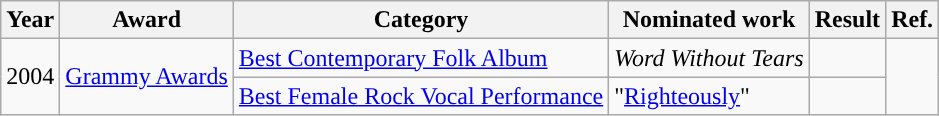<table class="wikitable">
<tr>
<th scope="col">Year</th>
<th scope="col">Award</th>
<th scope="col">Category</th>
<th scope="col">Nominated work</th>
<th scope="col">Result</th>
<th scope="col">Ref.</th>
</tr>
<tr>
<td rowspan="2">2004</td>
<td rowspan="2"><a href='#'>Grammy Awards</a></td>
<td><a href='#'>Best Contemporary Folk Album</a></td>
<td><em>Word Without Tears</em></td>
<td></td>
<td rowspan="3" align="center"></td>
</tr>
<tr>
<td><a href='#'>Best Female Rock Vocal Performance</a></td>
<td>"<a href='#'>Righteously</a>"</td>
<td></td>
</tr>
</table>
